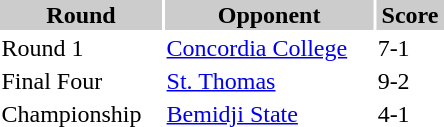<table style="width:300px; border:'1' 'solid' 'gray'; float:left;">
<tr>
<th style="background:#ccc;">Round</th>
<th style="background:#ccc;">Opponent</th>
<th style="background:#ccc;">Score</th>
</tr>
<tr>
<td>Round 1</td>
<td><a href='#'>Concordia College</a></td>
<td>7-1</td>
</tr>
<tr>
<td>Final Four</td>
<td><a href='#'>St. Thomas</a></td>
<td>9-2</td>
</tr>
<tr>
<td>Championship</td>
<td><a href='#'>Bemidji State</a></td>
<td>4-1</td>
</tr>
</table>
